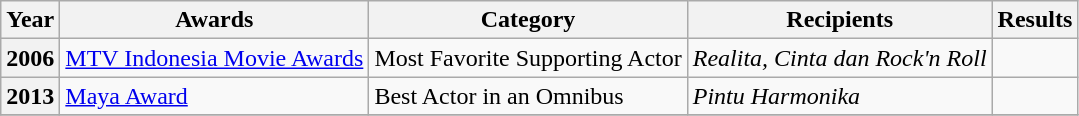<table class="wikitable">
<tr>
<th>Year</th>
<th>Awards</th>
<th>Category</th>
<th>Recipients</th>
<th>Results</th>
</tr>
<tr>
<th>2006</th>
<td><a href='#'>MTV Indonesia Movie Awards</a></td>
<td>Most Favorite Supporting Actor</td>
<td><em>Realita, Cinta dan Rock'n Roll</em></td>
<td></td>
</tr>
<tr>
<th>2013</th>
<td><a href='#'>Maya Award</a></td>
<td>Best Actor in an Omnibus</td>
<td><em>Pintu Harmonika</em></td>
<td></td>
</tr>
<tr>
</tr>
</table>
